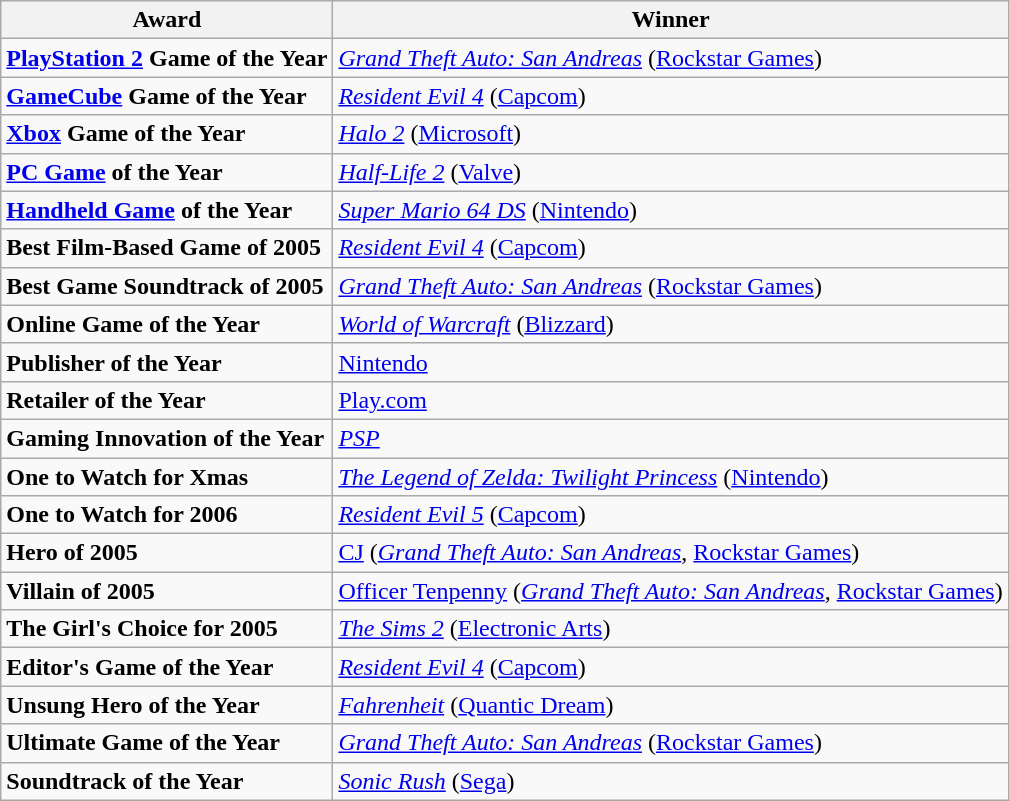<table class="wikitable">
<tr>
<th><strong>Award</strong></th>
<th><strong>Winner</strong></th>
</tr>
<tr>
<td><strong><a href='#'>PlayStation 2</a> Game of the Year</strong></td>
<td><em><a href='#'>Grand Theft Auto: San Andreas</a></em> (<a href='#'>Rockstar Games</a>)</td>
</tr>
<tr>
<td><strong><a href='#'>GameCube</a> Game of the Year</strong></td>
<td><em><a href='#'>Resident Evil 4</a></em> (<a href='#'>Capcom</a>)</td>
</tr>
<tr>
<td><strong><a href='#'>Xbox</a> Game of the Year</strong></td>
<td><em><a href='#'>Halo 2</a></em> (<a href='#'>Microsoft</a>)</td>
</tr>
<tr>
<td><strong><a href='#'>PC Game</a> of the Year</strong></td>
<td><em><a href='#'>Half-Life 2</a></em> (<a href='#'>Valve</a>)</td>
</tr>
<tr>
<td><strong><a href='#'>Handheld Game</a> of the Year</strong></td>
<td><em><a href='#'>Super Mario 64 DS</a></em> (<a href='#'>Nintendo</a>)</td>
</tr>
<tr>
<td><strong>Best Film-Based Game of 2005</strong></td>
<td><em><a href='#'>Resident Evil 4</a></em> (<a href='#'>Capcom</a>)</td>
</tr>
<tr>
<td><strong>Best Game Soundtrack of 2005</strong></td>
<td><em><a href='#'>Grand Theft Auto: San Andreas</a></em> (<a href='#'>Rockstar Games</a>)</td>
</tr>
<tr>
<td><strong>Online Game of the Year</strong></td>
<td><em><a href='#'>World of Warcraft</a></em> (<a href='#'>Blizzard</a>)</td>
</tr>
<tr>
<td><strong>Publisher of the Year</strong></td>
<td><a href='#'>Nintendo</a></td>
</tr>
<tr>
<td><strong>Retailer of the Year</strong></td>
<td><a href='#'>Play.com</a></td>
</tr>
<tr>
<td><strong>Gaming Innovation of the Year</strong></td>
<td><em><a href='#'>PSP</a></em></td>
</tr>
<tr>
<td><strong>One to Watch for Xmas</strong></td>
<td><em><a href='#'>The Legend of Zelda: Twilight Princess</a></em> (<a href='#'>Nintendo</a>)</td>
</tr>
<tr>
<td><strong>One to Watch for 2006</strong></td>
<td><em><a href='#'>Resident Evil 5</a></em> (<a href='#'>Capcom</a>)</td>
</tr>
<tr>
<td><strong>Hero of 2005</strong></td>
<td><a href='#'>CJ</a> (<em><a href='#'>Grand Theft Auto: San Andreas</a></em>, <a href='#'>Rockstar Games</a>)</td>
</tr>
<tr>
<td><strong>Villain of 2005</strong></td>
<td><a href='#'>Officer Tenpenny</a> (<em><a href='#'>Grand Theft Auto: San Andreas</a></em>, <a href='#'>Rockstar Games</a>)</td>
</tr>
<tr>
<td><strong>The Girl's Choice for 2005</strong></td>
<td><em><a href='#'>The Sims 2</a></em> (<a href='#'>Electronic Arts</a>)</td>
</tr>
<tr>
<td><strong>Editor's Game of the Year</strong></td>
<td><em><a href='#'>Resident Evil 4</a></em> (<a href='#'>Capcom</a>)</td>
</tr>
<tr>
<td><strong>Unsung Hero of the Year</strong></td>
<td><em><a href='#'>Fahrenheit</a></em> (<a href='#'>Quantic Dream</a>)</td>
</tr>
<tr>
<td><strong>Ultimate Game of the Year</strong></td>
<td><em><a href='#'>Grand Theft Auto: San Andreas</a></em> (<a href='#'>Rockstar Games</a>)</td>
</tr>
<tr>
<td><strong>Soundtrack of the Year</strong></td>
<td><em><a href='#'>Sonic Rush</a></em> (<a href='#'>Sega</a>)</td>
</tr>
</table>
